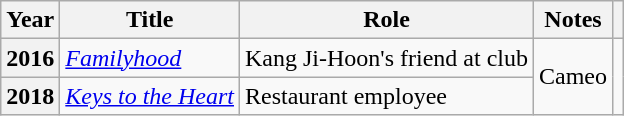<table class="wikitable plainrowheaders sortable">
<tr>
<th scope="col">Year</th>
<th scope="col">Title</th>
<th scope="col">Role</th>
<th scope="col">Notes</th>
<th scope="col" class="unsortable"></th>
</tr>
<tr>
<th scope="row">2016</th>
<td><em><a href='#'>Familyhood</a></em></td>
<td>Kang Ji-Hoon's friend at club</td>
<td rowspan="2">Cameo</td>
<td rowspan="2" style="text-align:center"></td>
</tr>
<tr>
<th scope="row">2018</th>
<td><em><a href='#'>Keys to the Heart</a></em></td>
<td>Restaurant employee</td>
</tr>
</table>
